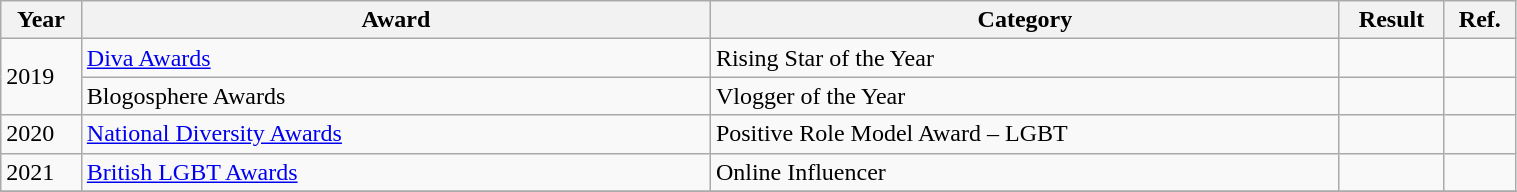<table width="80%" class="wikitable">
<tr>
<th width="10">Year</th>
<th width="300">Award</th>
<th width="300">Category</th>
<th width="30">Result</th>
<th width="10">Ref.</th>
</tr>
<tr>
<td rowspan=2>2019</td>
<td><a href='#'>Diva Awards</a></td>
<td>Rising Star of the Year</td>
<td></td>
<td></td>
</tr>
<tr>
<td>Blogosphere Awards</td>
<td>Vlogger of the Year</td>
<td></td>
<td></td>
</tr>
<tr>
<td>2020</td>
<td><a href='#'>National Diversity Awards</a></td>
<td>Positive Role Model Award – LGBT</td>
<td></td>
<td></td>
</tr>
<tr>
<td>2021</td>
<td><a href='#'>British LGBT Awards</a></td>
<td>Online Influencer</td>
<td></td>
<td></td>
</tr>
<tr>
</tr>
</table>
